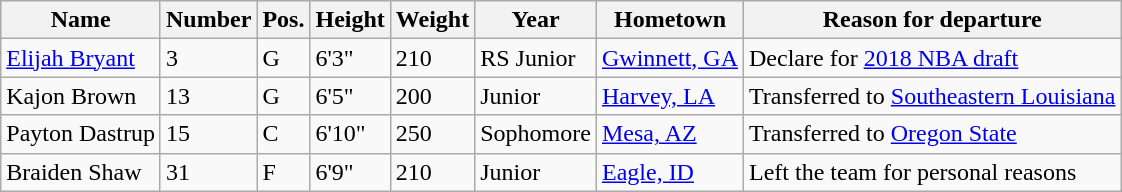<table class="wikitable sortable" border="1">
<tr>
<th>Name</th>
<th>Number</th>
<th>Pos.</th>
<th>Height</th>
<th>Weight</th>
<th>Year</th>
<th>Hometown</th>
<th class="unsortable">Reason for departure</th>
</tr>
<tr>
<td><a href='#'>Elijah Bryant</a></td>
<td>3</td>
<td>G</td>
<td>6'3"</td>
<td>210</td>
<td>RS Junior</td>
<td><a href='#'>Gwinnett, GA</a></td>
<td>Declare for <a href='#'>2018 NBA draft</a></td>
</tr>
<tr>
<td>Kajon Brown</td>
<td>13</td>
<td>G</td>
<td>6'5"</td>
<td>200</td>
<td>Junior</td>
<td><a href='#'>Harvey, LA</a></td>
<td>Transferred to <a href='#'>Southeastern Louisiana</a></td>
</tr>
<tr>
<td>Payton Dastrup</td>
<td>15</td>
<td>C</td>
<td>6'10"</td>
<td>250</td>
<td>Sophomore</td>
<td><a href='#'>Mesa, AZ</a></td>
<td>Transferred to <a href='#'>Oregon State</a></td>
</tr>
<tr>
<td>Braiden Shaw</td>
<td>31</td>
<td>F</td>
<td>6'9"</td>
<td>210</td>
<td>Junior</td>
<td><a href='#'>Eagle, ID</a></td>
<td>Left the team for personal reasons</td>
</tr>
</table>
